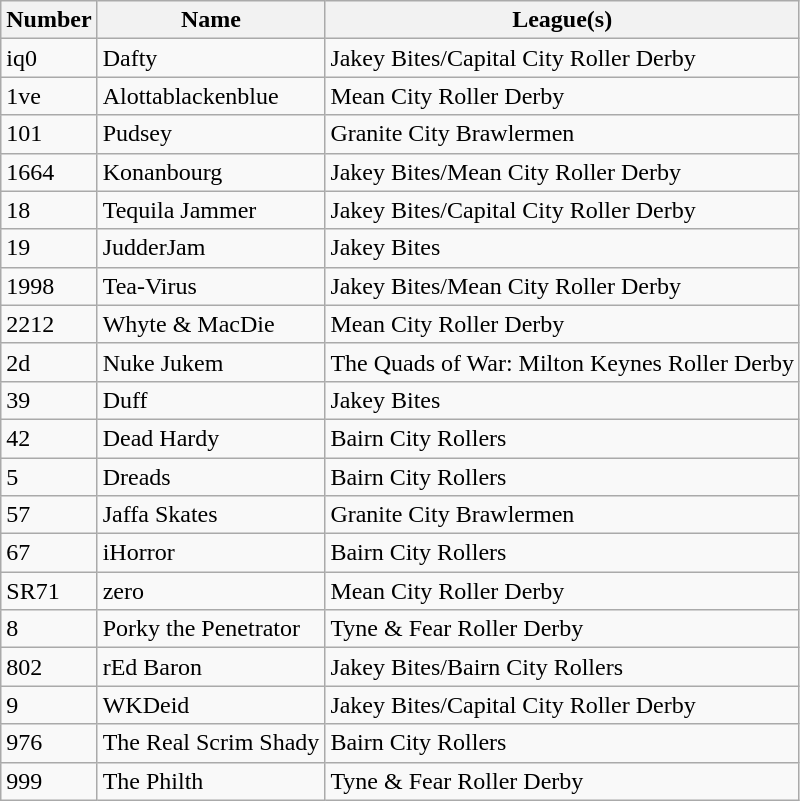<table class="wikitable sortable">
<tr>
<th>Number</th>
<th>Name</th>
<th>League(s)</th>
</tr>
<tr>
<td>iq0</td>
<td>Dafty</td>
<td>Jakey Bites/Capital City Roller Derby</td>
</tr>
<tr>
<td>1ve</td>
<td>Alottablackenblue</td>
<td>Mean City Roller Derby</td>
</tr>
<tr>
<td>101</td>
<td>Pudsey</td>
<td>Granite City Brawlermen</td>
</tr>
<tr>
<td>1664</td>
<td>Konanbourg</td>
<td>Jakey Bites/Mean City Roller Derby</td>
</tr>
<tr>
<td>18</td>
<td>Tequila Jammer</td>
<td>Jakey Bites/Capital City Roller Derby</td>
</tr>
<tr>
<td>19</td>
<td>JudderJam</td>
<td>Jakey Bites</td>
</tr>
<tr>
<td>1998</td>
<td>Tea-Virus</td>
<td>Jakey Bites/Mean City Roller Derby</td>
</tr>
<tr>
<td>2212</td>
<td>Whyte & MacDie</td>
<td>Mean City Roller Derby</td>
</tr>
<tr>
<td>2d</td>
<td>Nuke Jukem</td>
<td>The Quads of War: Milton Keynes Roller Derby</td>
</tr>
<tr>
<td>39</td>
<td>Duff</td>
<td>Jakey Bites</td>
</tr>
<tr>
<td>42</td>
<td>Dead Hardy</td>
<td>Bairn City Rollers</td>
</tr>
<tr>
<td>5</td>
<td>Dreads</td>
<td>Bairn City Rollers</td>
</tr>
<tr>
<td>57</td>
<td>Jaffa Skates</td>
<td>Granite City Brawlermen</td>
</tr>
<tr>
<td>67</td>
<td>iHorror</td>
<td>Bairn City Rollers</td>
</tr>
<tr>
<td>SR71</td>
<td>zero</td>
<td>Mean City Roller Derby</td>
</tr>
<tr>
<td>8</td>
<td>Porky the Penetrator</td>
<td>Tyne & Fear Roller Derby</td>
</tr>
<tr>
<td>802</td>
<td>rEd Baron</td>
<td>Jakey Bites/Bairn City Rollers</td>
</tr>
<tr>
<td>9</td>
<td>WKDeid</td>
<td>Jakey Bites/Capital City Roller Derby</td>
</tr>
<tr>
<td>976</td>
<td>The Real Scrim Shady</td>
<td>Bairn City Rollers</td>
</tr>
<tr>
<td>999</td>
<td>The Philth</td>
<td>Tyne & Fear Roller Derby</td>
</tr>
</table>
